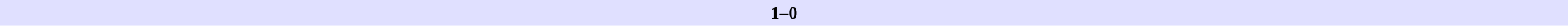<table border=0 cellspacing=0 cellpadding=2 style=font-size:90% width=100%>
<tr bgcolor=#e0e0ff>
<td align=right width=40%></td>
<th>1–0</th>
<td align=left width=40%></td>
</tr>
</table>
